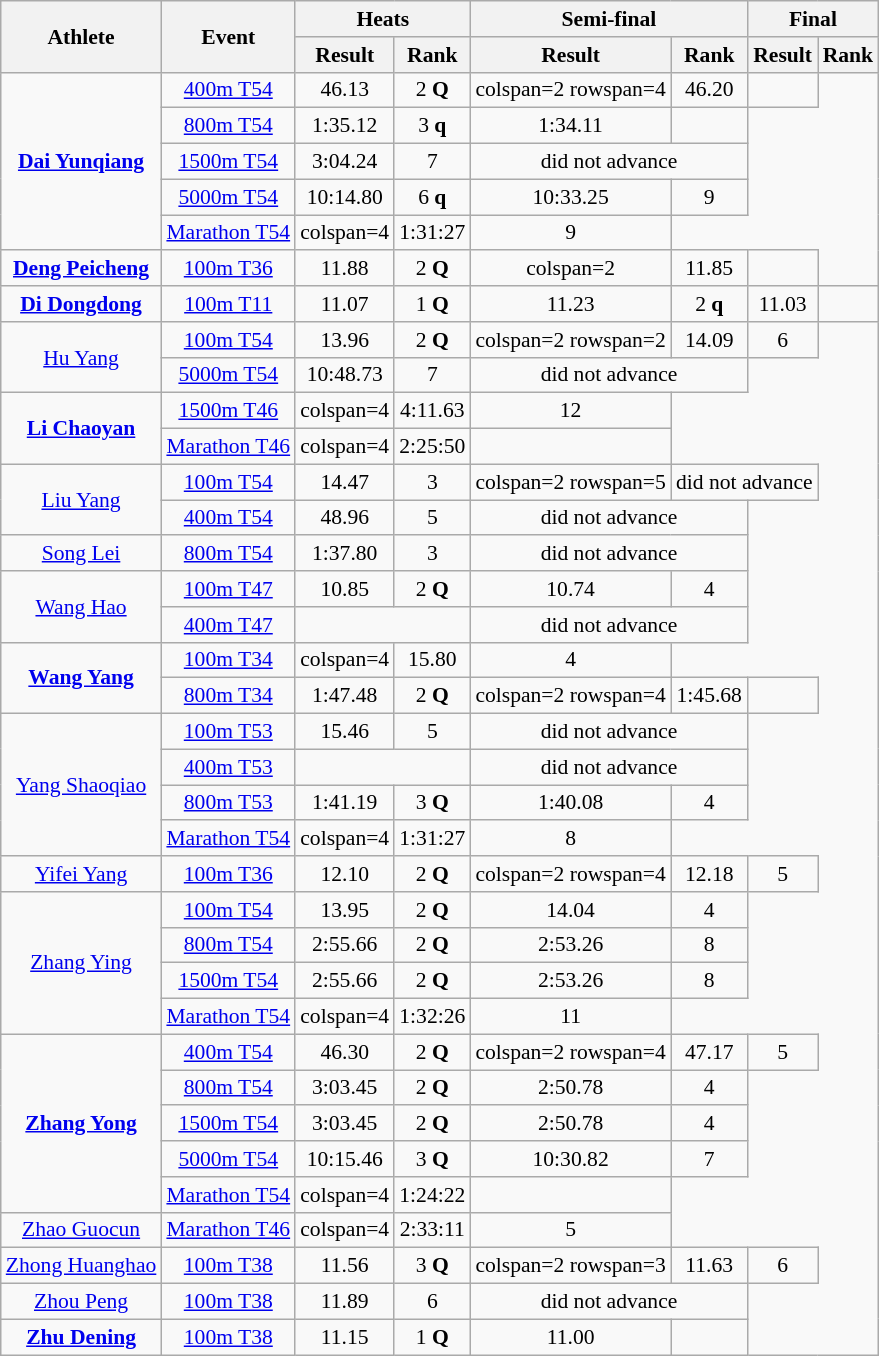<table class=wikitable style="text-align: center; font-size:90%">
<tr>
<th rowspan="2">Athlete</th>
<th rowspan="2">Event</th>
<th colspan="2">Heats</th>
<th colspan="2">Semi-final</th>
<th colspan="2">Final</th>
</tr>
<tr>
<th>Result</th>
<th>Rank</th>
<th>Result</th>
<th>Rank</th>
<th>Result</th>
<th>Rank</th>
</tr>
<tr>
<td rowspan=5><strong><a href='#'>Dai Yunqiang</a></strong></td>
<td><a href='#'>400m T54</a></td>
<td>46.13</td>
<td>2 <strong>Q</strong></td>
<td>colspan=2 rowspan=4 </td>
<td>46.20</td>
<td></td>
</tr>
<tr>
<td><a href='#'>800m T54</a></td>
<td>1:35.12</td>
<td>3 <strong>q</strong></td>
<td>1:34.11</td>
<td></td>
</tr>
<tr>
<td><a href='#'>1500m T54</a></td>
<td>3:04.24</td>
<td>7</td>
<td colspan=2>did not advance</td>
</tr>
<tr>
<td><a href='#'>5000m T54</a></td>
<td>10:14.80</td>
<td>6 <strong>q</strong></td>
<td>10:33.25</td>
<td>9</td>
</tr>
<tr>
<td><a href='#'>Marathon T54</a></td>
<td>colspan=4 </td>
<td>1:31:27</td>
<td>9</td>
</tr>
<tr>
<td><strong><a href='#'>Deng Peicheng</a></strong></td>
<td><a href='#'>100m T36</a></td>
<td>11.88</td>
<td>2 <strong>Q</strong></td>
<td>colspan=2 </td>
<td>11.85</td>
<td></td>
</tr>
<tr>
<td><strong><a href='#'>Di Dongdong</a></strong></td>
<td><a href='#'>100m T11</a></td>
<td>11.07</td>
<td>1 <strong>Q</strong></td>
<td>11.23</td>
<td>2 <strong>q</strong></td>
<td>11.03</td>
<td></td>
</tr>
<tr>
<td rowspan=2><a href='#'>Hu Yang</a></td>
<td><a href='#'>100m T54</a></td>
<td>13.96</td>
<td>2 <strong>Q</strong></td>
<td>colspan=2 rowspan=2 </td>
<td>14.09</td>
<td>6</td>
</tr>
<tr>
<td><a href='#'>5000m T54</a></td>
<td>10:48.73</td>
<td>7</td>
<td colspan=2>did not advance</td>
</tr>
<tr>
<td rowspan=2><strong><a href='#'>Li Chaoyan</a></strong></td>
<td><a href='#'>1500m T46</a></td>
<td>colspan=4 </td>
<td>4:11.63</td>
<td>12</td>
</tr>
<tr>
<td><a href='#'>Marathon T46</a></td>
<td>colspan=4 </td>
<td>2:25:50 </td>
<td></td>
</tr>
<tr>
<td rowspan=2><a href='#'>Liu Yang</a></td>
<td><a href='#'>100m T54</a></td>
<td>14.47</td>
<td>3</td>
<td>colspan=2 rowspan=5 </td>
<td colspan=2>did not advance</td>
</tr>
<tr>
<td><a href='#'>400m T54</a></td>
<td>48.96</td>
<td>5</td>
<td colspan=2>did not advance</td>
</tr>
<tr>
<td><a href='#'>Song Lei</a></td>
<td><a href='#'>800m T54</a></td>
<td>1:37.80</td>
<td>3</td>
<td colspan=2>did not advance</td>
</tr>
<tr>
<td rowspan=2><a href='#'>Wang Hao</a></td>
<td><a href='#'>100m T47</a></td>
<td>10.85</td>
<td>2 <strong>Q</strong></td>
<td>10.74</td>
<td>4</td>
</tr>
<tr>
<td><a href='#'>400m T47</a></td>
<td colspan=2></td>
<td colspan=2>did not advance</td>
</tr>
<tr>
<td rowspan=2><strong><a href='#'>Wang Yang</a></strong></td>
<td><a href='#'>100m T34</a></td>
<td>colspan=4 </td>
<td>15.80</td>
<td>4</td>
</tr>
<tr>
<td><a href='#'>800m T34</a></td>
<td>1:47.48</td>
<td>2 <strong>Q</strong></td>
<td>colspan=2 rowspan=4 </td>
<td>1:45.68</td>
<td></td>
</tr>
<tr>
<td rowspan=4><a href='#'>Yang Shaoqiao</a></td>
<td><a href='#'>100m T53</a></td>
<td>15.46</td>
<td>5</td>
<td colspan=2>did not advance</td>
</tr>
<tr>
<td><a href='#'>400m T53</a></td>
<td colspan=2></td>
<td colspan=2>did not advance</td>
</tr>
<tr>
<td><a href='#'>800m T53</a></td>
<td>1:41.19</td>
<td>3 <strong>Q</strong></td>
<td>1:40.08</td>
<td>4</td>
</tr>
<tr>
<td><a href='#'>Marathon T54</a></td>
<td>colspan=4 </td>
<td>1:31:27</td>
<td>8</td>
</tr>
<tr>
<td><a href='#'>Yifei Yang</a></td>
<td><a href='#'>100m T36</a></td>
<td>12.10</td>
<td>2 <strong>Q</strong></td>
<td>colspan=2 rowspan=4 </td>
<td>12.18</td>
<td>5</td>
</tr>
<tr>
<td rowspan=4><a href='#'>Zhang Ying</a></td>
<td><a href='#'>100m T54</a></td>
<td>13.95</td>
<td>2 <strong>Q</strong></td>
<td>14.04</td>
<td>4</td>
</tr>
<tr>
<td><a href='#'>800m T54</a></td>
<td>2:55.66</td>
<td>2 <strong>Q</strong></td>
<td>2:53.26</td>
<td>8</td>
</tr>
<tr>
<td><a href='#'>1500m T54</a></td>
<td>2:55.66</td>
<td>2 <strong>Q</strong></td>
<td>2:53.26</td>
<td>8</td>
</tr>
<tr>
<td><a href='#'>Marathon T54</a></td>
<td>colspan=4 </td>
<td>1:32:26</td>
<td>11</td>
</tr>
<tr>
<td rowspan=5><strong><a href='#'>Zhang Yong</a></strong></td>
<td><a href='#'>400m T54</a></td>
<td>46.30</td>
<td>2 <strong>Q</strong></td>
<td>colspan=2 rowspan=4 </td>
<td>47.17</td>
<td>5</td>
</tr>
<tr>
<td><a href='#'>800m T54</a></td>
<td>3:03.45</td>
<td>2 <strong>Q</strong></td>
<td>2:50.78</td>
<td>4</td>
</tr>
<tr>
<td><a href='#'>1500m T54</a></td>
<td>3:03.45</td>
<td>2 <strong>Q</strong></td>
<td>2:50.78</td>
<td>4</td>
</tr>
<tr>
<td><a href='#'>5000m T54</a></td>
<td>10:15.46</td>
<td>3 <strong>Q</strong></td>
<td>10:30.82</td>
<td>7</td>
</tr>
<tr>
<td><a href='#'>Marathon T54</a></td>
<td>colspan=4 </td>
<td>1:24:22</td>
<td></td>
</tr>
<tr>
<td><a href='#'>Zhao Guocun</a></td>
<td><a href='#'>Marathon T46</a></td>
<td>colspan=4 </td>
<td>2:33:11</td>
<td>5</td>
</tr>
<tr>
<td><a href='#'>Zhong Huanghao</a></td>
<td><a href='#'>100m T38</a></td>
<td>11.56</td>
<td>3 <strong>Q</strong></td>
<td>colspan=2 rowspan=3 </td>
<td>11.63</td>
<td>6</td>
</tr>
<tr>
<td><a href='#'>Zhou Peng</a></td>
<td><a href='#'>100m T38</a></td>
<td>11.89</td>
<td>6</td>
<td colspan=2>did not advance</td>
</tr>
<tr>
<td><strong><a href='#'>Zhu Dening</a></strong></td>
<td><a href='#'>100m T38</a></td>
<td>11.15</td>
<td>1 <strong>Q</strong></td>
<td>11.00</td>
<td></td>
</tr>
</table>
